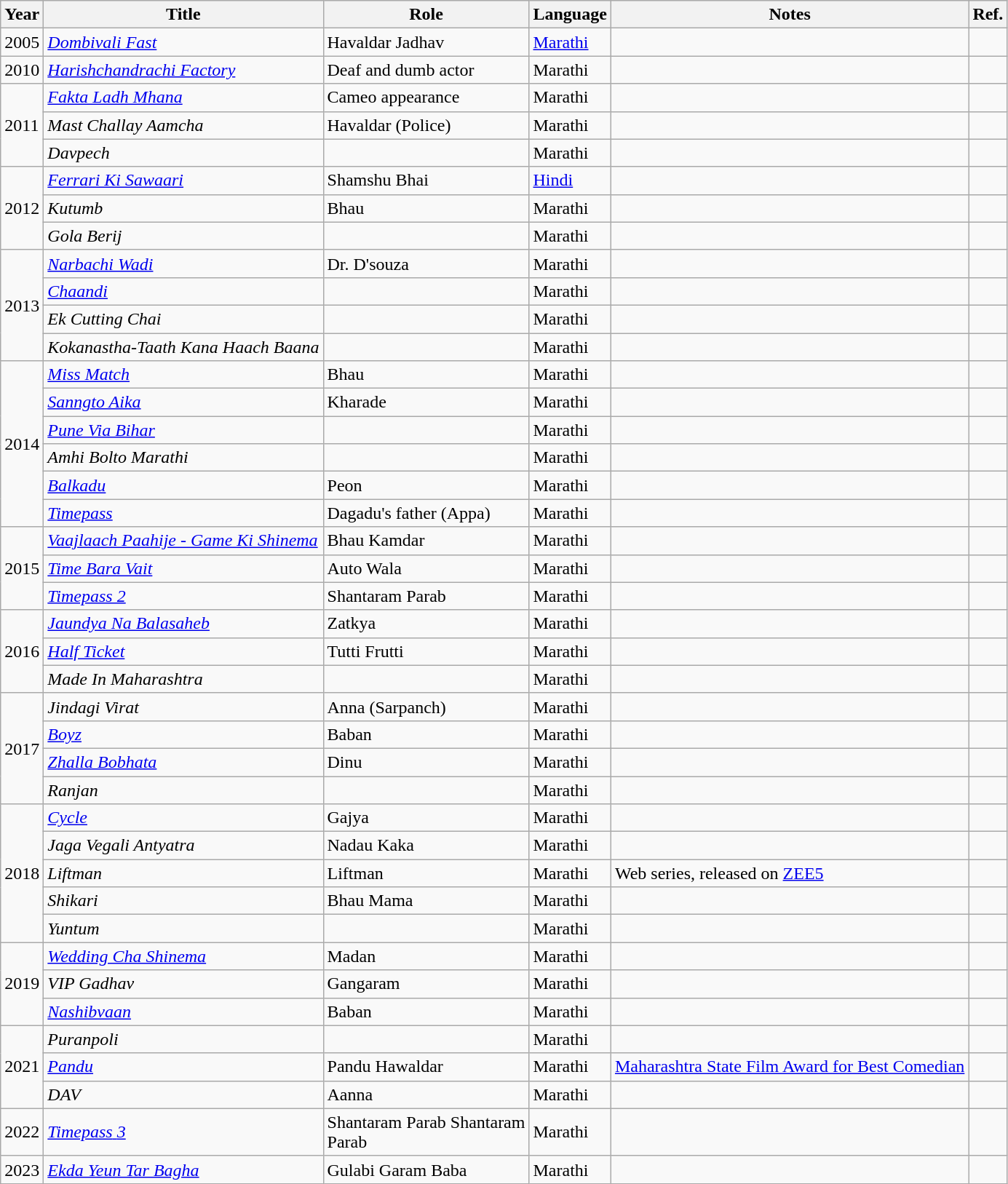<table class="wikitable sortable">
<tr>
<th>Year</th>
<th>Title</th>
<th>Role</th>
<th>Language</th>
<th>Notes</th>
<th>Ref.</th>
</tr>
<tr>
<td>2005</td>
<td><em><a href='#'>Dombivali Fast</a></em></td>
<td>Havaldar Jadhav</td>
<td><a href='#'>Marathi</a></td>
<td></td>
<td></td>
</tr>
<tr>
<td>2010</td>
<td><em><a href='#'>Harishchandrachi Factory</a></em></td>
<td>Deaf and dumb actor</td>
<td>Marathi</td>
<td></td>
<td></td>
</tr>
<tr>
<td rowspan="3">2011</td>
<td><em><a href='#'>Fakta Ladh Mhana</a></em></td>
<td>Cameo appearance</td>
<td>Marathi</td>
<td></td>
<td></td>
</tr>
<tr>
<td><em>Mast Challay Aamcha</em></td>
<td>Havaldar (Police)</td>
<td>Marathi</td>
<td></td>
<td></td>
</tr>
<tr>
<td><em>Davpech</em></td>
<td></td>
<td>Marathi</td>
<td></td>
<td></td>
</tr>
<tr>
<td rowspan="3">2012</td>
<td><em><a href='#'>Ferrari Ki Sawaari</a></em></td>
<td>Shamshu Bhai</td>
<td><a href='#'>Hindi</a></td>
<td></td>
<td></td>
</tr>
<tr>
<td><em>Kutumb</em></td>
<td>Bhau</td>
<td>Marathi</td>
<td></td>
<td></td>
</tr>
<tr>
<td><em>Gola Berij</em></td>
<td></td>
<td>Marathi</td>
<td></td>
<td></td>
</tr>
<tr>
<td rowspan="4">2013</td>
<td><em><a href='#'>Narbachi Wadi</a></em></td>
<td>Dr. D'souza</td>
<td>Marathi</td>
<td></td>
<td></td>
</tr>
<tr>
<td><em><a href='#'>Chaandi</a></em></td>
<td></td>
<td>Marathi</td>
<td></td>
<td></td>
</tr>
<tr>
<td><em>Ek Cutting Chai</em></td>
<td></td>
<td>Marathi</td>
<td></td>
<td></td>
</tr>
<tr>
<td><em>Kokanastha-Taath Kana Haach Baana</em></td>
<td></td>
<td>Marathi</td>
<td></td>
<td></td>
</tr>
<tr>
<td rowspan="6">2014</td>
<td><em><a href='#'>Miss Match</a></em></td>
<td>Bhau</td>
<td>Marathi</td>
<td></td>
<td></td>
</tr>
<tr>
<td><em><a href='#'>Sanngto Aika</a></em></td>
<td>Kharade</td>
<td>Marathi</td>
<td></td>
<td></td>
</tr>
<tr>
<td><em><a href='#'>Pune Via Bihar</a></em></td>
<td></td>
<td>Marathi</td>
<td></td>
<td></td>
</tr>
<tr>
<td><em>Amhi Bolto Marathi</em></td>
<td></td>
<td>Marathi</td>
<td></td>
<td></td>
</tr>
<tr>
<td><em><a href='#'>Balkadu</a></em></td>
<td>Peon</td>
<td>Marathi</td>
<td></td>
<td></td>
</tr>
<tr>
<td><em><a href='#'>Timepass</a></em></td>
<td>Dagadu's father (Appa)</td>
<td>Marathi</td>
<td></td>
<td></td>
</tr>
<tr>
<td rowspan="3">2015</td>
<td><em><a href='#'>Vaajlaach Paahije - Game Ki Shinema</a></em></td>
<td>Bhau Kamdar</td>
<td>Marathi</td>
<td></td>
<td></td>
</tr>
<tr>
<td><em><a href='#'>Time Bara Vait</a></em></td>
<td>Auto Wala</td>
<td>Marathi</td>
<td></td>
<td></td>
</tr>
<tr>
<td><em><a href='#'>Timepass 2</a></em></td>
<td>Shantaram Parab</td>
<td>Marathi</td>
<td></td>
<td></td>
</tr>
<tr>
<td rowspan="3">2016</td>
<td><em><a href='#'>Jaundya Na Balasaheb</a></em></td>
<td>Zatkya</td>
<td>Marathi</td>
<td></td>
<td></td>
</tr>
<tr>
<td><em><a href='#'>Half Ticket</a></em></td>
<td>Tutti Frutti</td>
<td>Marathi</td>
<td></td>
<td></td>
</tr>
<tr>
<td><em>Made In Maharashtra</em></td>
<td></td>
<td>Marathi</td>
<td></td>
<td></td>
</tr>
<tr>
<td rowspan="4">2017</td>
<td><em>Jindagi Virat</em></td>
<td>Anna (Sarpanch)</td>
<td>Marathi</td>
<td></td>
<td></td>
</tr>
<tr>
<td><em><a href='#'>Boyz</a></em></td>
<td>Baban</td>
<td>Marathi</td>
<td></td>
<td></td>
</tr>
<tr>
<td><em><a href='#'>Zhalla Bobhata</a></em></td>
<td>Dinu</td>
<td>Marathi</td>
<td></td>
<td></td>
</tr>
<tr>
<td><em>Ranjan</em></td>
<td></td>
<td>Marathi</td>
<td></td>
<td></td>
</tr>
<tr>
<td rowspan="5">2018</td>
<td><em><a href='#'>Cycle</a></em></td>
<td>Gajya</td>
<td>Marathi</td>
<td></td>
<td></td>
</tr>
<tr>
<td><em>Jaga Vegali Antyatra</em></td>
<td>Nadau Kaka</td>
<td>Marathi</td>
<td></td>
<td></td>
</tr>
<tr>
<td><em>Liftman</em></td>
<td>Liftman</td>
<td>Marathi</td>
<td>Web series, released on <a href='#'>ZEE5</a></td>
<td></td>
</tr>
<tr>
<td><em>Shikari</em></td>
<td>Bhau Mama</td>
<td>Marathi</td>
<td></td>
<td></td>
</tr>
<tr>
<td><em>Yuntum</em></td>
<td></td>
<td>Marathi</td>
<td></td>
<td></td>
</tr>
<tr>
<td rowspan="3">2019</td>
<td><em><a href='#'>Wedding Cha Shinema</a></em></td>
<td>Madan</td>
<td>Marathi</td>
<td></td>
<td></td>
</tr>
<tr>
<td><em>VIP Gadhav</em></td>
<td>Gangaram</td>
<td>Marathi</td>
<td></td>
<td></td>
</tr>
<tr>
<td><em><a href='#'>Nashibvaan</a></em></td>
<td>Baban</td>
<td>Marathi</td>
<td></td>
<td></td>
</tr>
<tr>
<td rowspan="3">2021</td>
<td><em>Puranpoli</em></td>
<td></td>
<td>Marathi</td>
<td></td>
<td></td>
</tr>
<tr>
<td><em><a href='#'>Pandu</a></em></td>
<td>Pandu Hawaldar</td>
<td>Marathi</td>
<td><a href='#'>Maharashtra State Film Award for Best Comedian</a></td>
<td></td>
</tr>
<tr>
<td><em>DAV</em></td>
<td>Aanna</td>
<td>Marathi</td>
<td></td>
<td></td>
</tr>
<tr>
<td>2022</td>
<td><a href='#'><em>Timepass</em> <em>3</em></a></td>
<td>Shantaram Parab Shantaram<br>Parab</td>
<td>Marathi</td>
<td></td>
<td></td>
</tr>
<tr>
<td>2023</td>
<td><em><a href='#'>Ekda Yeun Tar Bagha</a></em></td>
<td>Gulabi Garam Baba</td>
<td>Marathi</td>
<td></td>
<td></td>
</tr>
</table>
